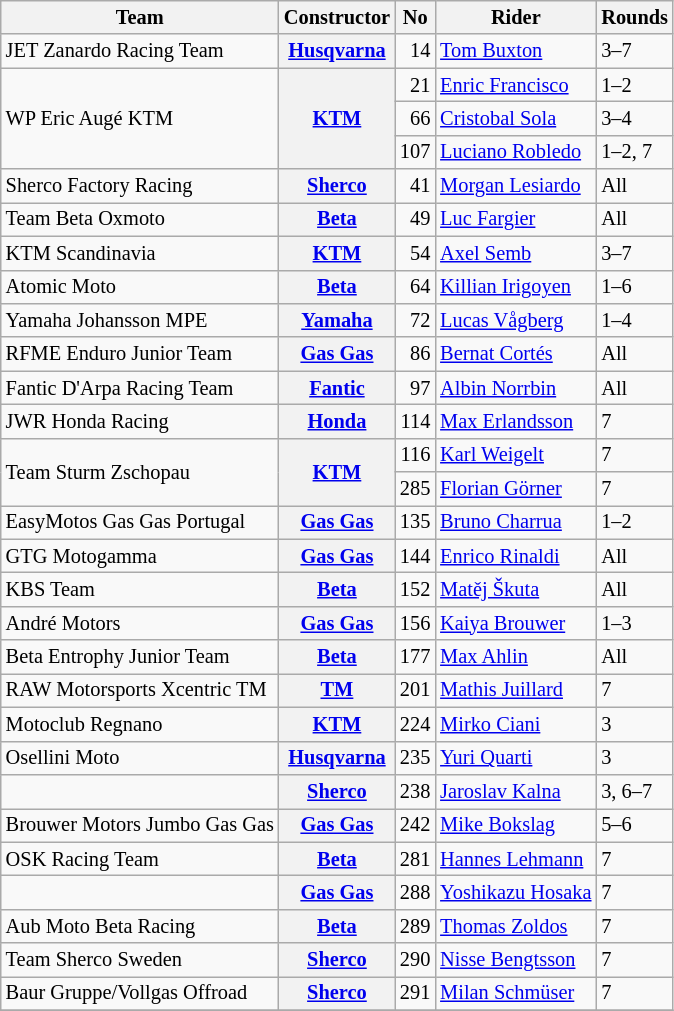<table class="wikitable" style="font-size: 85%;">
<tr>
<th>Team</th>
<th>Constructor</th>
<th>No</th>
<th>Rider</th>
<th>Rounds</th>
</tr>
<tr>
<td>JET Zanardo Racing Team</td>
<th><a href='#'>Husqvarna</a></th>
<td align="right">14</td>
<td> <a href='#'>Tom Buxton</a></td>
<td>3–7</td>
</tr>
<tr>
<td rowspan=3>WP Eric Augé KTM</td>
<th rowspan=3><a href='#'>KTM</a></th>
<td align="right">21</td>
<td> <a href='#'>Enric Francisco</a></td>
<td>1–2</td>
</tr>
<tr>
<td align="right">66</td>
<td> <a href='#'>Cristobal Sola</a></td>
<td>3–4</td>
</tr>
<tr>
<td align="right">107</td>
<td> <a href='#'>Luciano Robledo</a></td>
<td>1–2, 7</td>
</tr>
<tr>
<td>Sherco Factory Racing</td>
<th><a href='#'>Sherco</a></th>
<td align="right">41</td>
<td> <a href='#'>Morgan Lesiardo</a></td>
<td>All</td>
</tr>
<tr>
<td>Team Beta Oxmoto</td>
<th><a href='#'>Beta</a></th>
<td align="right">49</td>
<td> <a href='#'>Luc Fargier</a></td>
<td>All</td>
</tr>
<tr>
<td>KTM Scandinavia</td>
<th><a href='#'>KTM</a></th>
<td align="right">54</td>
<td> <a href='#'>Axel Semb</a></td>
<td>3–7</td>
</tr>
<tr>
<td>Atomic Moto</td>
<th><a href='#'>Beta</a></th>
<td align="right">64</td>
<td> <a href='#'>Killian Irigoyen</a></td>
<td>1–6</td>
</tr>
<tr>
<td>Yamaha Johansson MPE</td>
<th><a href='#'>Yamaha</a></th>
<td align="right">72</td>
<td> <a href='#'>Lucas Vågberg</a></td>
<td>1–4</td>
</tr>
<tr>
<td>RFME Enduro Junior Team</td>
<th><a href='#'>Gas Gas</a></th>
<td align="right">86</td>
<td> <a href='#'>Bernat Cortés</a></td>
<td>All</td>
</tr>
<tr>
<td>Fantic D'Arpa Racing Team</td>
<th><a href='#'>Fantic</a></th>
<td align="right">97</td>
<td> <a href='#'>Albin Norrbin</a></td>
<td>All</td>
</tr>
<tr>
<td>JWR Honda Racing</td>
<th><a href='#'>Honda</a></th>
<td align="right">114</td>
<td> <a href='#'>Max Erlandsson</a></td>
<td>7</td>
</tr>
<tr>
<td rowspan=2>Team Sturm Zschopau</td>
<th rowspan=2><a href='#'>KTM</a></th>
<td align="right">116</td>
<td> <a href='#'>Karl Weigelt</a></td>
<td>7</td>
</tr>
<tr>
<td align="right">285</td>
<td> <a href='#'>Florian Görner</a></td>
<td>7</td>
</tr>
<tr>
<td>EasyMotos Gas Gas Portugal</td>
<th><a href='#'>Gas Gas</a></th>
<td align="right">135</td>
<td> <a href='#'>Bruno Charrua</a></td>
<td>1–2</td>
</tr>
<tr>
<td>GTG Motogamma</td>
<th><a href='#'>Gas Gas</a></th>
<td align="right">144</td>
<td> <a href='#'>Enrico Rinaldi</a></td>
<td>All</td>
</tr>
<tr>
<td>KBS Team</td>
<th><a href='#'>Beta</a></th>
<td align="right">152</td>
<td> <a href='#'>Matěj Škuta</a></td>
<td>All</td>
</tr>
<tr>
<td>André Motors</td>
<th><a href='#'>Gas Gas</a></th>
<td align="right">156</td>
<td> <a href='#'>Kaiya Brouwer</a></td>
<td>1–3</td>
</tr>
<tr>
<td>Beta Entrophy Junior Team</td>
<th><a href='#'>Beta</a></th>
<td align="right">177</td>
<td> <a href='#'>Max Ahlin</a></td>
<td>All</td>
</tr>
<tr>
<td>RAW Motorsports Xcentric TM</td>
<th><a href='#'>TM</a></th>
<td align="right">201</td>
<td> <a href='#'>Mathis Juillard</a></td>
<td>7</td>
</tr>
<tr>
<td>Motoclub Regnano</td>
<th><a href='#'>KTM</a></th>
<td align="right">224</td>
<td> <a href='#'>Mirko Ciani</a></td>
<td>3</td>
</tr>
<tr>
<td>Osellini Moto</td>
<th><a href='#'>Husqvarna</a></th>
<td align="right">235</td>
<td> <a href='#'>Yuri Quarti</a></td>
<td>3</td>
</tr>
<tr>
<td></td>
<th><a href='#'>Sherco</a></th>
<td align="right">238</td>
<td> <a href='#'>Jaroslav Kalna</a></td>
<td>3, 6–7</td>
</tr>
<tr>
<td>Brouwer Motors Jumbo Gas Gas</td>
<th><a href='#'>Gas Gas</a></th>
<td align="right">242</td>
<td> <a href='#'>Mike Bokslag</a></td>
<td>5–6</td>
</tr>
<tr>
<td>OSK Racing Team</td>
<th><a href='#'>Beta</a></th>
<td align="right">281</td>
<td> <a href='#'>Hannes Lehmann</a></td>
<td>7</td>
</tr>
<tr>
<td></td>
<th><a href='#'>Gas Gas</a></th>
<td align="right">288</td>
<td> <a href='#'>Yoshikazu Hosaka</a></td>
<td>7</td>
</tr>
<tr>
<td>Aub Moto Beta Racing</td>
<th><a href='#'>Beta</a></th>
<td align="right">289</td>
<td> <a href='#'>Thomas Zoldos</a></td>
<td>7</td>
</tr>
<tr>
<td>Team Sherco Sweden</td>
<th><a href='#'>Sherco</a></th>
<td align="right">290</td>
<td> <a href='#'>Nisse Bengtsson</a></td>
<td>7</td>
</tr>
<tr>
<td>Baur Gruppe/Vollgas Offroad</td>
<th><a href='#'>Sherco</a></th>
<td align="right">291</td>
<td> <a href='#'>Milan Schmüser</a></td>
<td>7</td>
</tr>
<tr>
</tr>
</table>
